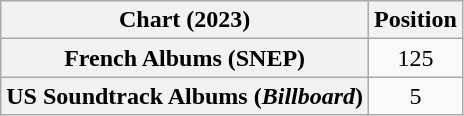<table class="wikitable sortable plainrowheaders" style="text-align:center">
<tr>
<th scope="col">Chart (2023)</th>
<th scope="col">Position</th>
</tr>
<tr>
<th scope="row">French Albums (SNEP)</th>
<td>125</td>
</tr>
<tr>
<th scope="row">US Soundtrack Albums (<em>Billboard</em>)</th>
<td>5</td>
</tr>
</table>
